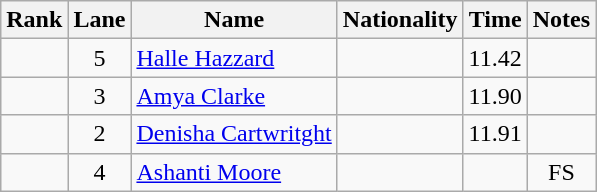<table class="wikitable sortable" style="text-align:center">
<tr>
<th>Rank</th>
<th>Lane</th>
<th>Name</th>
<th>Nationality</th>
<th>Time</th>
<th>Notes</th>
</tr>
<tr>
<td></td>
<td>5</td>
<td align=left><a href='#'>Halle Hazzard</a></td>
<td align=left></td>
<td>11.42</td>
<td></td>
</tr>
<tr>
<td></td>
<td>3</td>
<td align=left><a href='#'>Amya Clarke</a></td>
<td align=left></td>
<td>11.90</td>
<td></td>
</tr>
<tr>
<td></td>
<td>2</td>
<td align=left><a href='#'>Denisha Cartwritght</a></td>
<td align=left></td>
<td>11.91</td>
<td></td>
</tr>
<tr>
<td></td>
<td>4</td>
<td align=left><a href='#'>Ashanti Moore</a></td>
<td align=left></td>
<td></td>
<td>FS</td>
</tr>
</table>
